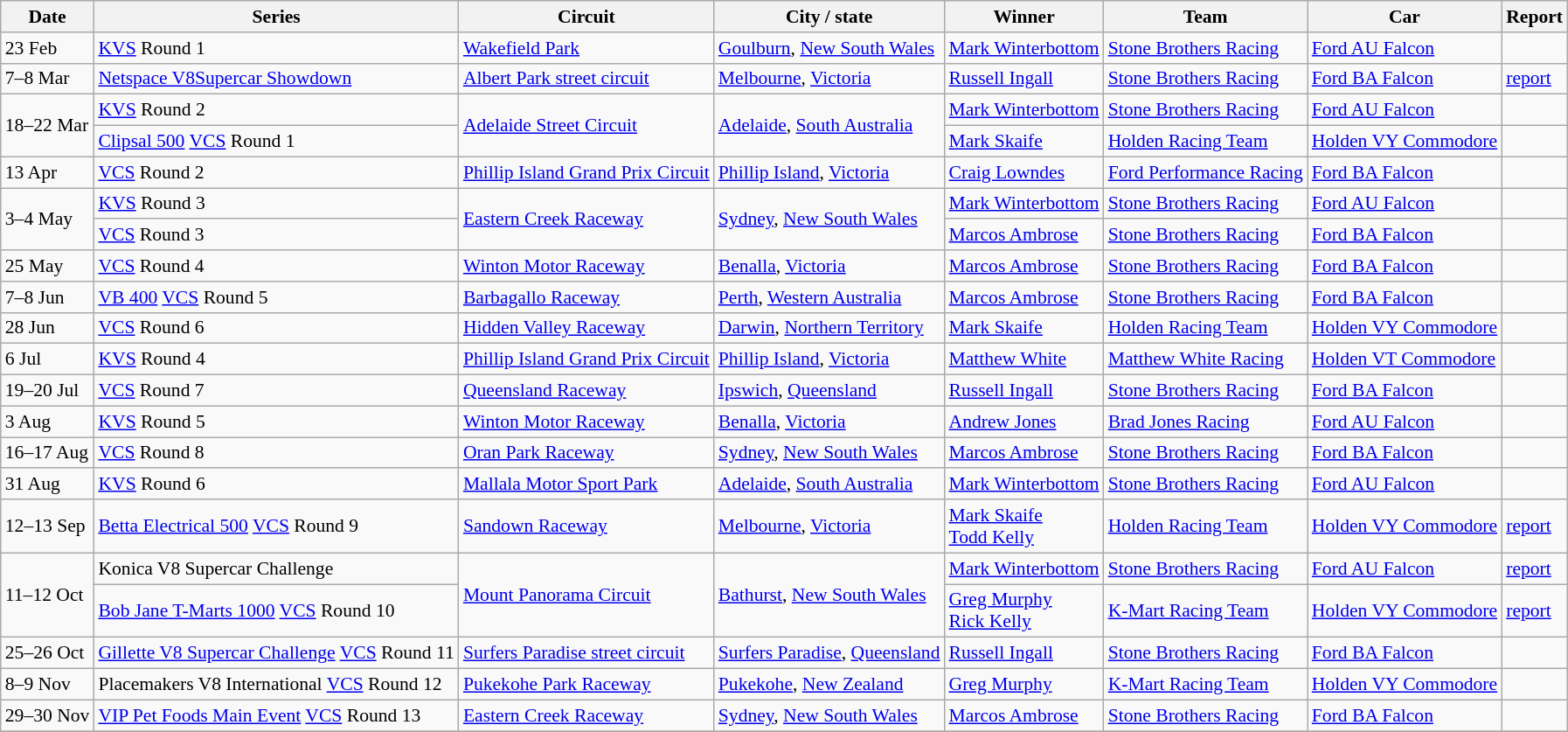<table class="wikitable" style="font-size: 90%">
<tr>
<th>Date</th>
<th>Series</th>
<th>Circuit</th>
<th>City / state</th>
<th>Winner</th>
<th>Team</th>
<th>Car</th>
<th>Report</th>
</tr>
<tr>
<td>23 Feb</td>
<td><a href='#'>KVS</a> Round 1</td>
<td><a href='#'>Wakefield Park</a></td>
<td><a href='#'>Goulburn</a>, <a href='#'>New South Wales</a></td>
<td><a href='#'>Mark Winterbottom</a></td>
<td><a href='#'>Stone Brothers Racing</a></td>
<td><a href='#'>Ford AU Falcon</a></td>
<td></td>
</tr>
<tr>
<td>7–8 Mar</td>
<td><a href='#'>Netspace V8Supercar Showdown</a></td>
<td><a href='#'>Albert Park street circuit</a></td>
<td><a href='#'>Melbourne</a>, <a href='#'>Victoria</a></td>
<td><a href='#'>Russell Ingall</a></td>
<td><a href='#'>Stone Brothers Racing</a></td>
<td><a href='#'>Ford BA Falcon</a></td>
<td><a href='#'>report</a></td>
</tr>
<tr>
<td rowspan=2>18–22 Mar</td>
<td><a href='#'>KVS</a> Round 2</td>
<td rowspan=2><a href='#'>Adelaide Street Circuit</a></td>
<td rowspan=2><a href='#'>Adelaide</a>, <a href='#'>South Australia</a></td>
<td><a href='#'>Mark Winterbottom</a></td>
<td><a href='#'>Stone Brothers Racing</a></td>
<td><a href='#'>Ford AU Falcon</a></td>
<td></td>
</tr>
<tr>
<td><a href='#'>Clipsal 500</a> <a href='#'>VCS</a> Round 1</td>
<td><a href='#'>Mark Skaife</a></td>
<td><a href='#'>Holden Racing Team</a></td>
<td><a href='#'>Holden VY Commodore</a></td>
<td></td>
</tr>
<tr>
<td>13 Apr</td>
<td><a href='#'>VCS</a> Round 2</td>
<td><a href='#'>Phillip Island Grand Prix Circuit</a></td>
<td><a href='#'>Phillip Island</a>, <a href='#'>Victoria</a></td>
<td><a href='#'>Craig Lowndes</a></td>
<td><a href='#'>Ford Performance Racing</a></td>
<td><a href='#'>Ford BA Falcon</a></td>
<td></td>
</tr>
<tr>
<td rowspan=2>3–4 May</td>
<td><a href='#'>KVS</a> Round 3</td>
<td rowspan=2><a href='#'>Eastern Creek Raceway</a></td>
<td rowspan=2><a href='#'>Sydney</a>, <a href='#'>New South Wales</a></td>
<td><a href='#'>Mark Winterbottom</a></td>
<td><a href='#'>Stone Brothers Racing</a></td>
<td><a href='#'>Ford AU Falcon</a></td>
<td></td>
</tr>
<tr>
<td><a href='#'>VCS</a> Round 3</td>
<td><a href='#'>Marcos Ambrose</a></td>
<td><a href='#'>Stone Brothers Racing</a></td>
<td><a href='#'>Ford BA Falcon</a></td>
<td></td>
</tr>
<tr>
<td>25 May</td>
<td><a href='#'>VCS</a> Round 4</td>
<td><a href='#'>Winton Motor Raceway</a></td>
<td><a href='#'>Benalla</a>, <a href='#'>Victoria</a></td>
<td><a href='#'>Marcos Ambrose</a></td>
<td><a href='#'>Stone Brothers Racing</a></td>
<td><a href='#'>Ford BA Falcon</a></td>
<td></td>
</tr>
<tr>
<td>7–8 Jun</td>
<td><a href='#'>VB 400</a> <a href='#'>VCS</a> Round 5</td>
<td><a href='#'>Barbagallo Raceway</a></td>
<td><a href='#'>Perth</a>, <a href='#'>Western Australia</a></td>
<td><a href='#'>Marcos Ambrose</a></td>
<td><a href='#'>Stone Brothers Racing</a></td>
<td><a href='#'>Ford BA Falcon</a></td>
<td></td>
</tr>
<tr>
<td>28 Jun</td>
<td><a href='#'>VCS</a> Round 6</td>
<td><a href='#'>Hidden Valley Raceway</a></td>
<td><a href='#'>Darwin</a>, <a href='#'>Northern Territory</a></td>
<td><a href='#'>Mark Skaife</a></td>
<td><a href='#'>Holden Racing Team</a></td>
<td><a href='#'>Holden VY Commodore</a></td>
<td></td>
</tr>
<tr>
<td>6 Jul</td>
<td><a href='#'>KVS</a> Round 4</td>
<td><a href='#'>Phillip Island Grand Prix Circuit</a></td>
<td><a href='#'>Phillip Island</a>, <a href='#'>Victoria</a></td>
<td><a href='#'>Matthew White</a></td>
<td><a href='#'>Matthew White Racing</a></td>
<td><a href='#'>Holden VT Commodore</a></td>
<td></td>
</tr>
<tr>
<td>19–20 Jul</td>
<td><a href='#'>VCS</a> Round 7</td>
<td><a href='#'>Queensland Raceway</a></td>
<td><a href='#'>Ipswich</a>, <a href='#'>Queensland</a></td>
<td><a href='#'>Russell Ingall</a></td>
<td><a href='#'>Stone Brothers Racing</a></td>
<td><a href='#'>Ford BA Falcon</a></td>
<td></td>
</tr>
<tr>
<td>3 Aug</td>
<td><a href='#'>KVS</a> Round 5</td>
<td><a href='#'>Winton Motor Raceway</a></td>
<td><a href='#'>Benalla</a>, <a href='#'>Victoria</a></td>
<td><a href='#'>Andrew Jones</a></td>
<td><a href='#'>Brad Jones Racing</a></td>
<td><a href='#'>Ford AU Falcon</a></td>
<td></td>
</tr>
<tr>
<td>16–17 Aug</td>
<td><a href='#'>VCS</a> Round 8</td>
<td><a href='#'>Oran Park Raceway</a></td>
<td><a href='#'>Sydney</a>, <a href='#'>New South Wales</a></td>
<td><a href='#'>Marcos Ambrose</a></td>
<td><a href='#'>Stone Brothers Racing</a></td>
<td><a href='#'>Ford BA Falcon</a></td>
<td></td>
</tr>
<tr>
<td>31 Aug</td>
<td><a href='#'>KVS</a> Round 6</td>
<td><a href='#'>Mallala Motor Sport Park</a></td>
<td><a href='#'>Adelaide</a>, <a href='#'>South Australia</a></td>
<td><a href='#'>Mark Winterbottom</a></td>
<td><a href='#'>Stone Brothers Racing</a></td>
<td><a href='#'>Ford AU Falcon</a></td>
<td></td>
</tr>
<tr>
<td>12–13 Sep</td>
<td><a href='#'>Betta Electrical 500</a> <a href='#'>VCS</a> Round 9</td>
<td><a href='#'>Sandown Raceway</a></td>
<td><a href='#'>Melbourne</a>, <a href='#'>Victoria</a></td>
<td><a href='#'>Mark Skaife</a><br> <a href='#'>Todd Kelly</a></td>
<td><a href='#'>Holden Racing Team</a></td>
<td><a href='#'>Holden VY Commodore</a></td>
<td><a href='#'>report</a></td>
</tr>
<tr>
<td rowspan=2>11–12 Oct</td>
<td>Konica V8 Supercar Challenge</td>
<td rowspan=2><a href='#'>Mount Panorama Circuit</a></td>
<td rowspan=2><a href='#'>Bathurst</a>, <a href='#'>New South Wales</a></td>
<td><a href='#'>Mark Winterbottom</a></td>
<td><a href='#'>Stone Brothers Racing</a></td>
<td><a href='#'>Ford AU Falcon</a></td>
<td><a href='#'>report</a></td>
</tr>
<tr>
<td><a href='#'>Bob Jane T-Marts 1000</a> <a href='#'>VCS</a> Round 10</td>
<td><a href='#'>Greg Murphy</a><br><a href='#'>Rick Kelly</a></td>
<td><a href='#'>K-Mart Racing Team</a></td>
<td><a href='#'>Holden VY Commodore</a></td>
<td><a href='#'>report</a></td>
</tr>
<tr>
<td>25–26 Oct</td>
<td><a href='#'>Gillette V8 Supercar Challenge</a> <a href='#'>VCS</a> Round 11</td>
<td><a href='#'>Surfers Paradise street circuit</a></td>
<td><a href='#'>Surfers Paradise</a>, <a href='#'>Queensland</a></td>
<td><a href='#'>Russell Ingall</a></td>
<td><a href='#'>Stone Brothers Racing</a></td>
<td><a href='#'>Ford BA Falcon</a></td>
<td></td>
</tr>
<tr>
<td>8–9 Nov</td>
<td>Placemakers V8 International <a href='#'>VCS</a> Round 12</td>
<td><a href='#'>Pukekohe Park Raceway</a></td>
<td><a href='#'>Pukekohe</a>, <a href='#'>New Zealand</a></td>
<td><a href='#'>Greg Murphy</a></td>
<td><a href='#'>K-Mart Racing Team</a></td>
<td><a href='#'>Holden VY Commodore</a></td>
<td></td>
</tr>
<tr>
<td>29–30 Nov</td>
<td><a href='#'>VIP Pet Foods Main Event</a> <a href='#'>VCS</a> Round 13</td>
<td><a href='#'>Eastern Creek Raceway</a></td>
<td><a href='#'>Sydney</a>, <a href='#'>New South Wales</a></td>
<td><a href='#'>Marcos Ambrose</a></td>
<td><a href='#'>Stone Brothers Racing</a></td>
<td><a href='#'>Ford BA Falcon</a></td>
<td></td>
</tr>
<tr>
</tr>
</table>
